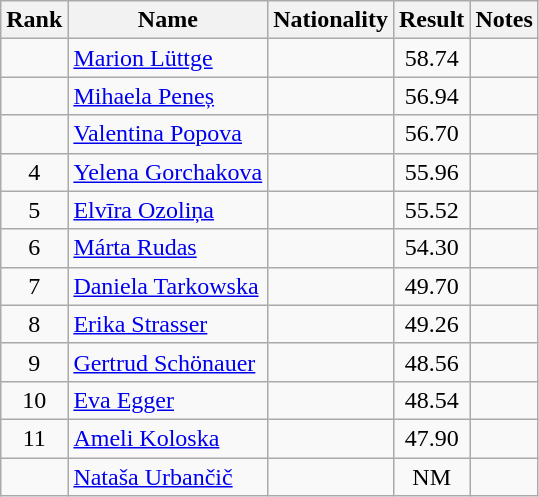<table class="wikitable sortable" style="text-align:center">
<tr>
<th>Rank</th>
<th>Name</th>
<th>Nationality</th>
<th>Result</th>
<th>Notes</th>
</tr>
<tr>
<td></td>
<td align=left><a href='#'>Marion Lüttge</a></td>
<td align=left></td>
<td>58.74</td>
<td></td>
</tr>
<tr>
<td></td>
<td align=left><a href='#'>Mihaela Peneș</a></td>
<td align=left></td>
<td>56.94</td>
<td></td>
</tr>
<tr>
<td></td>
<td align=left><a href='#'>Valentina Popova</a></td>
<td align=left></td>
<td>56.70</td>
<td></td>
</tr>
<tr>
<td>4</td>
<td align=left><a href='#'>Yelena Gorchakova</a></td>
<td align=left></td>
<td>55.96</td>
<td></td>
</tr>
<tr>
<td>5</td>
<td align=left><a href='#'>Elvīra Ozoliņa</a></td>
<td align=left></td>
<td>55.52</td>
<td></td>
</tr>
<tr>
<td>6</td>
<td align=left><a href='#'>Márta Rudas</a></td>
<td align=left></td>
<td>54.30</td>
<td></td>
</tr>
<tr>
<td>7</td>
<td align=left><a href='#'>Daniela Tarkowska</a></td>
<td align=left></td>
<td>49.70</td>
<td></td>
</tr>
<tr>
<td>8</td>
<td align=left><a href='#'>Erika Strasser</a></td>
<td align=left></td>
<td>49.26</td>
<td></td>
</tr>
<tr>
<td>9</td>
<td align=left><a href='#'>Gertrud Schönauer</a></td>
<td align=left></td>
<td>48.56</td>
<td></td>
</tr>
<tr>
<td>10</td>
<td align=left><a href='#'>Eva Egger</a></td>
<td align=left></td>
<td>48.54</td>
<td></td>
</tr>
<tr>
<td>11</td>
<td align=left><a href='#'>Ameli Koloska</a></td>
<td align=left></td>
<td>47.90</td>
<td></td>
</tr>
<tr>
<td></td>
<td align=left><a href='#'>Nataša Urbančič</a></td>
<td align=left></td>
<td>NM</td>
<td></td>
</tr>
</table>
